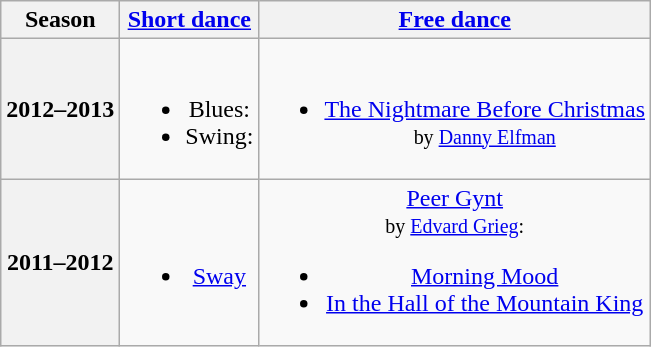<table class="wikitable" style="text-align:center">
<tr>
<th>Season</th>
<th><a href='#'>Short dance</a></th>
<th><a href='#'>Free dance</a></th>
</tr>
<tr>
<th>2012–2013 <br></th>
<td><br><ul><li>Blues:</li><li>Swing:</li></ul></td>
<td><br><ul><li><a href='#'>The Nightmare Before Christmas</a> <br><small> by <a href='#'>Danny Elfman</a> </small></li></ul></td>
</tr>
<tr>
<th>2011–2012 <br></th>
<td><br><ul><li><a href='#'>Sway</a></li></ul></td>
<td><a href='#'>Peer Gynt</a> <br><small> by <a href='#'>Edvard Grieg</a>: </small><br><ul><li><a href='#'>Morning Mood</a></li><li><a href='#'>In the Hall of the Mountain King</a></li></ul></td>
</tr>
</table>
